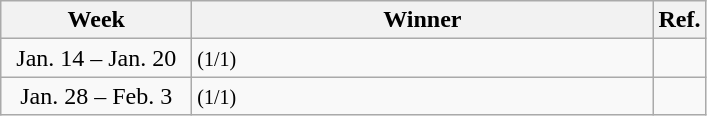<table class="wikitable sortable" style="text-align:left">
<tr>
<th width=120px>Week</th>
<th width=300px>Winner</th>
<th class=unsortable>Ref.</th>
</tr>
<tr>
<td align=center>Jan. 14 – Jan. 20</td>
<td><small>(1/1)</small></td>
<td align=center></td>
</tr>
<tr>
<td align=center>Jan. 28 – Feb. 3</td>
<td> <small>(1/1)</small></td>
<td align=center></td>
</tr>
</table>
